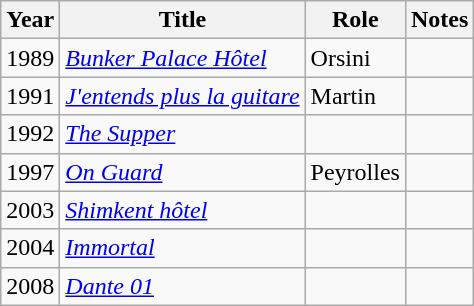<table class="wikitable sortable">
<tr>
<th>Year</th>
<th>Title</th>
<th>Role</th>
<th class="unsortable">Notes</th>
</tr>
<tr>
<td>1989</td>
<td><em><a href='#'>Bunker Palace Hôtel</a></em></td>
<td>Orsini</td>
<td></td>
</tr>
<tr>
<td>1991</td>
<td><em><a href='#'>J'entends plus la guitare</a></em></td>
<td>Martin</td>
<td></td>
</tr>
<tr>
<td>1992</td>
<td><em><a href='#'>The Supper</a></em></td>
<td></td>
<td></td>
</tr>
<tr>
<td>1997</td>
<td><em><a href='#'>On Guard</a></em></td>
<td>Peyrolles</td>
<td></td>
</tr>
<tr>
<td>2003</td>
<td><em><a href='#'>Shimkent hôtel</a></em></td>
<td></td>
<td></td>
</tr>
<tr>
<td>2004</td>
<td><em><a href='#'>Immortal</a></em></td>
<td></td>
<td></td>
</tr>
<tr>
<td>2008</td>
<td><em><a href='#'>Dante 01</a></em></td>
<td></td>
<td></td>
</tr>
</table>
